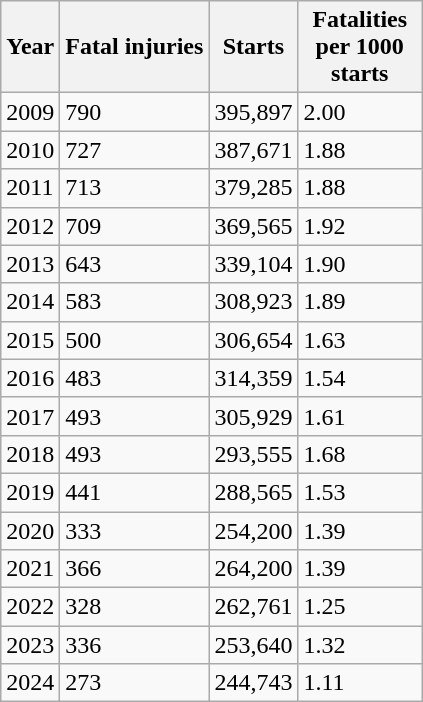<table class="wikitable">
<tr>
<th>Year</th>
<th>Fatal injuries</th>
<th>Starts</th>
<th style="width:75px;">Fatalities per 1000 starts</th>
</tr>
<tr>
<td>2009</td>
<td>790</td>
<td>395,897</td>
<td>2.00</td>
</tr>
<tr>
<td>2010</td>
<td>727</td>
<td>387,671</td>
<td>1.88</td>
</tr>
<tr>
<td>2011</td>
<td>713</td>
<td>379,285</td>
<td>1.88</td>
</tr>
<tr>
<td>2012</td>
<td>709</td>
<td>369,565</td>
<td>1.92</td>
</tr>
<tr>
<td>2013</td>
<td>643</td>
<td>339,104</td>
<td>1.90</td>
</tr>
<tr>
<td>2014</td>
<td>583</td>
<td>308,923</td>
<td>1.89</td>
</tr>
<tr>
<td>2015</td>
<td>500</td>
<td>306,654</td>
<td>1.63</td>
</tr>
<tr>
<td>2016</td>
<td>483</td>
<td>314,359</td>
<td>1.54</td>
</tr>
<tr>
<td>2017</td>
<td>493</td>
<td>305,929</td>
<td>1.61</td>
</tr>
<tr>
<td>2018</td>
<td>493</td>
<td>293,555</td>
<td>1.68</td>
</tr>
<tr>
<td>2019</td>
<td>441</td>
<td>288,565</td>
<td>1.53</td>
</tr>
<tr>
<td>2020</td>
<td>333</td>
<td>254,200</td>
<td>1.39</td>
</tr>
<tr>
<td>2021</td>
<td>366</td>
<td>264,200</td>
<td>1.39</td>
</tr>
<tr>
<td>2022</td>
<td>328</td>
<td>262,761</td>
<td>1.25</td>
</tr>
<tr>
<td>2023</td>
<td>336</td>
<td>253,640</td>
<td>1.32</td>
</tr>
<tr>
<td>2024</td>
<td>273</td>
<td>244,743</td>
<td>1.11</td>
</tr>
</table>
